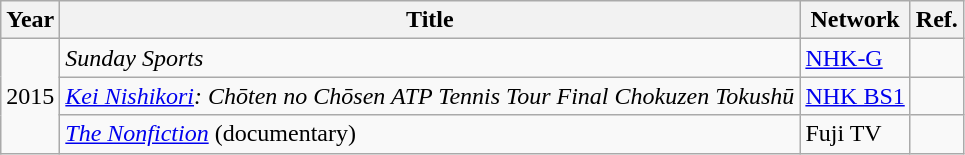<table class="wikitable">
<tr>
<th>Year</th>
<th>Title</th>
<th>Network</th>
<th>Ref.</th>
</tr>
<tr>
<td rowspan="3">2015</td>
<td><em>Sunday Sports</em></td>
<td><a href='#'>NHK-G</a></td>
<td></td>
</tr>
<tr>
<td><em><a href='#'>Kei Nishikori</a>: Chōten no Chōsen ATP Tennis Tour Final Chokuzen Tokushū</em></td>
<td><a href='#'>NHK BS1</a></td>
<td></td>
</tr>
<tr>
<td><em><a href='#'>The Nonfiction</a></em> (documentary)</td>
<td>Fuji TV</td>
<td></td>
</tr>
</table>
